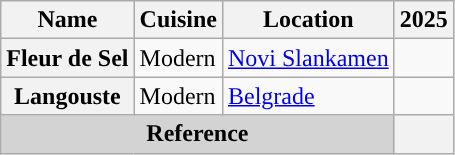<table class="wikitable sortable plainrowheaders" style="text-align:left;"">
<tr>
<th scope="col">Name</th>
<th scope="col">Cuisine</th>
<th scope="col">Location</th>
<th scope="col">2025</th>
</tr>
<tr>
<th scope="row">Fleur de Sel</th>
<td>Modern</td>
<td><a href='#'>Novi Slankamen</a></td>
<td></td>
</tr>
<tr>
<th scope="row">Langouste</th>
<td>Modern</td>
<td><a href='#'>Belgrade</a></td>
<td></td>
</tr>
<tr>
<th colspan="3" style="text-align: center;background: lightgray;">Reference</th>
<th></th>
</tr>
</table>
